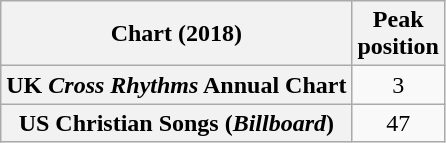<table class="wikitable sortable plainrowheaders" style="text-align:center">
<tr>
<th scope="col">Chart (2018)</th>
<th scope="col">Peak<br>position</th>
</tr>
<tr>
<th scope="row">UK <em>Cross Rhythms</em> Annual Chart</th>
<td>3</td>
</tr>
<tr>
<th scope="row">US Christian Songs (<em>Billboard</em>)</th>
<td>47</td>
</tr>
</table>
